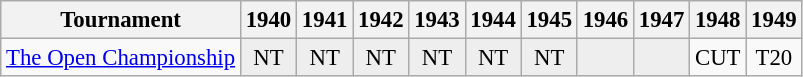<table class="wikitable" style="font-size:95%;text-align:center;">
<tr>
<th>Tournament</th>
<th>1940</th>
<th>1941</th>
<th>1942</th>
<th>1943</th>
<th>1944</th>
<th>1945</th>
<th>1946</th>
<th>1947</th>
<th>1948</th>
<th>1949</th>
</tr>
<tr>
<td align="left"><a href='#'>The Open Championship</a></td>
<td style="background:#eeeeee;">NT</td>
<td style="background:#eeeeee;">NT</td>
<td style="background:#eeeeee;">NT</td>
<td style="background:#eeeeee;">NT</td>
<td style="background:#eeeeee;">NT</td>
<td style="background:#eeeeee;">NT</td>
<td style="background:#eeeeee;"></td>
<td style="background:#eeeeee;"></td>
<td>CUT</td>
<td>T20</td>
</tr>
</table>
